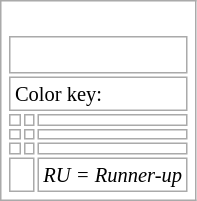<table class="wikitable floatright" style="background: none";>
<tr>
<td><br><table class="floatright" style="font-size: 90%";>
<tr>
<td colspan=3><br>





</td>
</tr>
<tr style="font-size: 95%";>
<td colspan=3>Color key:</td>
</tr>
<tr style="font-size: 95%";>
<td></td>
<td></td>
<td></td>
</tr>
<tr style="font-size: 95%";>
<td></td>
<td></td>
<td></td>
</tr>
<tr style="font-size: 95%";>
<td></td>
<td></td>
<td></td>
</tr>
<tr style="font-size: 95%";>
<td colspan=2></td>
<td><em>RU = Runner-up</em></td>
</tr>
</table>
</td>
</tr>
</table>
